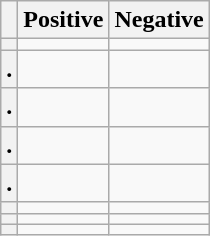<table class="wikitable">
<tr>
<th> </th>
<th>Positive</th>
<th>Negative</th>
</tr>
<tr>
<th></th>
<td></td>
<td></td>
</tr>
<tr>
<th>.</th>
<td></td>
<td></td>
</tr>
<tr>
<th>.</th>
<td></td>
<td></td>
</tr>
<tr>
<th>.</th>
<td></td>
<td></td>
</tr>
<tr>
<th>.</th>
<td></td>
<td></td>
</tr>
<tr>
<th></th>
<td></td>
<td></td>
</tr>
<tr>
<th></th>
<td></td>
<td></td>
</tr>
<tr>
<th></th>
<td></td>
<td></td>
</tr>
</table>
